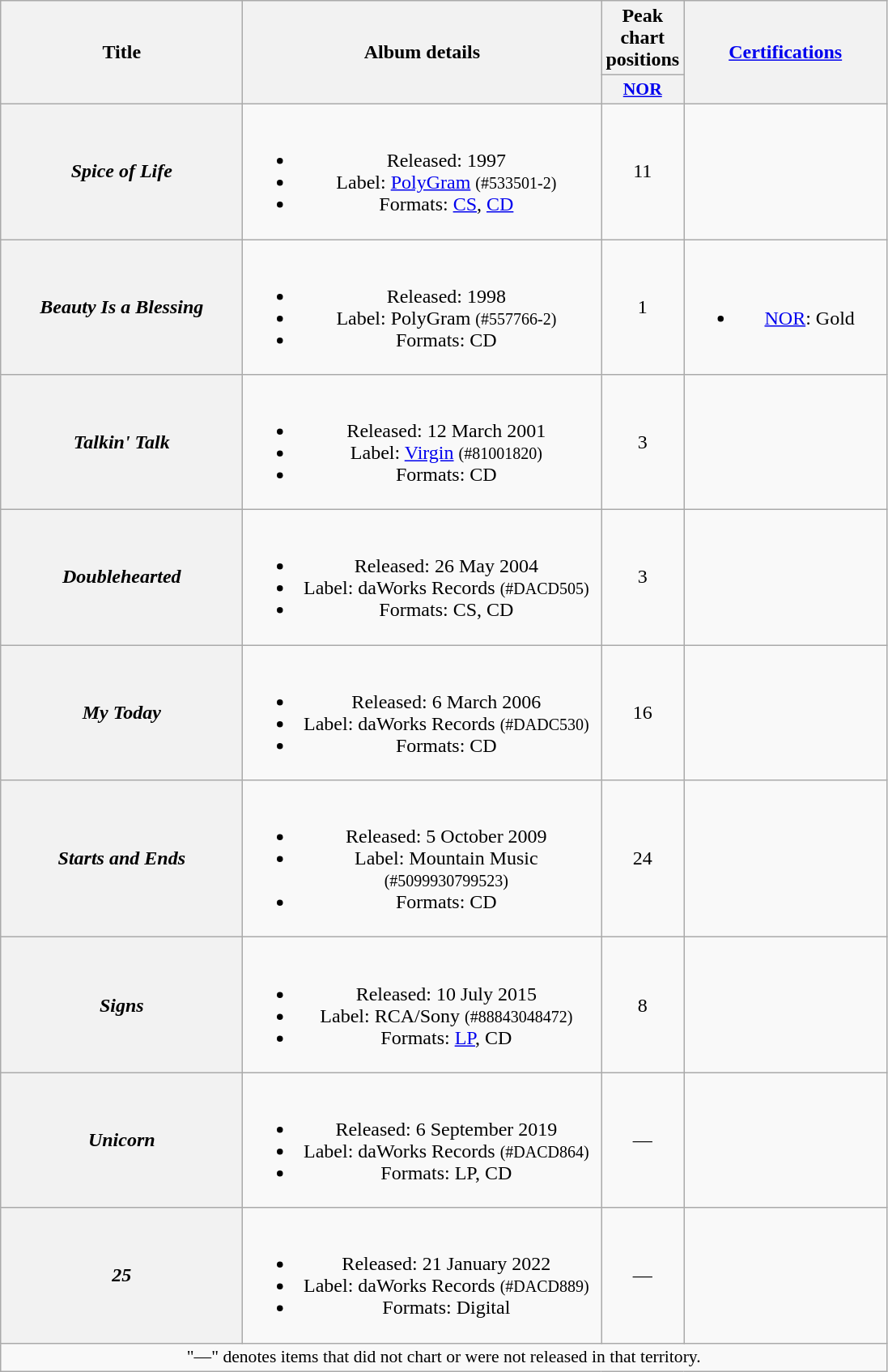<table class="wikitable plainrowheaders" style="text-align:center;">
<tr>
<th scope="col" rowspan="2" style="width:12em;">Title</th>
<th scope="col" rowspan="2" style="width:18em;">Album details</th>
<th scope="col" colspan="1">Peak chart positions</th>
<th scope="col" rowspan="2" style="width:10em;"><a href='#'>Certifications</a></th>
</tr>
<tr>
<th style="width:2em;font-size:90%;"><a href='#'>NOR</a><br></th>
</tr>
<tr>
<th scope="row"><em>Spice of Life</em></th>
<td><br><ul><li>Released: 1997</li><li>Label: <a href='#'>PolyGram</a> <small>(#533501-2)</small></li><li>Formats: <a href='#'>CS</a>, <a href='#'>CD</a></li></ul></td>
<td>11</td>
<td></td>
</tr>
<tr>
<th scope="row"><em>Beauty Is a Blessing</em></th>
<td><br><ul><li>Released: 1998</li><li>Label: PolyGram <small>(#557766-2)</small></li><li>Formats: CD</li></ul></td>
<td>1</td>
<td><br><ul><li><a href='#'>NOR</a>: Gold</li></ul></td>
</tr>
<tr>
<th scope="row"><em>Talkin' Talk</em></th>
<td><br><ul><li>Released: 12 March 2001</li><li>Label: <a href='#'>Virgin</a> <small>(#81001820)</small></li><li>Formats: CD</li></ul></td>
<td>3</td>
<td></td>
</tr>
<tr>
<th scope="row"><em>Doublehearted</em></th>
<td><br><ul><li>Released: 26 May 2004</li><li>Label: daWorks Records <small>(#DACD505)</small></li><li>Formats: CS, CD</li></ul></td>
<td>3</td>
<td></td>
</tr>
<tr>
<th scope="row"><em>My Today</em></th>
<td><br><ul><li>Released: 6 March 2006</li><li>Label: daWorks Records <small>(#DADC530)</small></li><li>Formats: CD</li></ul></td>
<td>16</td>
<td></td>
</tr>
<tr>
<th scope="row"><em>Starts and Ends</em></th>
<td><br><ul><li>Released: 5 October 2009</li><li>Label: Mountain Music <small>(#5099930799523)</small></li><li>Formats: CD</li></ul></td>
<td>24</td>
<td></td>
</tr>
<tr>
<th scope="row"><em>Signs</em></th>
<td><br><ul><li>Released: 10 July 2015</li><li>Label: RCA/Sony <small>(#88843048472)</small></li><li>Formats: <a href='#'>LP</a>, CD</li></ul></td>
<td>8</td>
<td></td>
</tr>
<tr>
<th scope="row"><em>Unicorn</em></th>
<td><br><ul><li>Released: 6 September 2019</li><li>Label: daWorks Records <small>(#DACD864)</small></li><li>Formats: LP, CD</li></ul></td>
<td>—</td>
<td></td>
</tr>
<tr>
<th scope="row"><em>25</em></th>
<td><br><ul><li>Released: 21 January 2022</li><li>Label: daWorks Records <small>(#DACD889)</small></li><li>Formats: Digital</li></ul></td>
<td>—</td>
<td></td>
</tr>
<tr>
<td align="center" colspan="15" style="font-size:90%">"—" denotes items that did not chart or were not released in that territory.</td>
</tr>
</table>
